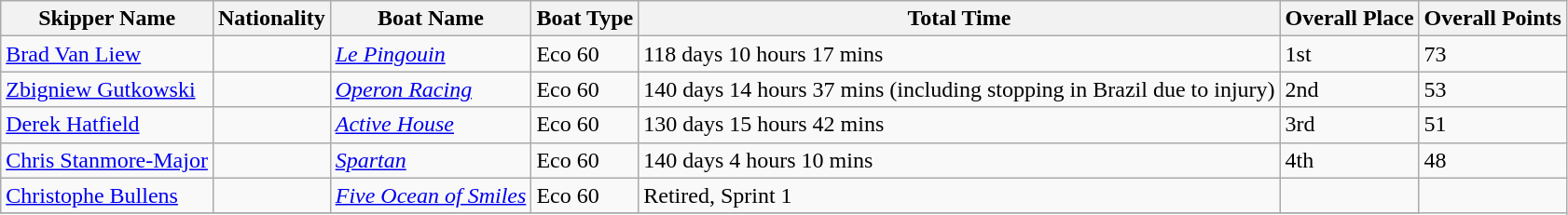<table class="wikitable">
<tr>
<th>Skipper Name</th>
<th>Nationality</th>
<th>Boat Name</th>
<th>Boat Type</th>
<th>Total Time</th>
<th>Overall Place</th>
<th>Overall Points</th>
</tr>
<tr>
<td><a href='#'>Brad Van Liew</a></td>
<td></td>
<td><em><a href='#'>Le Pingouin</a></em></td>
<td><div>Eco 60</div></td>
<td>118 days 10 hours 17 mins</td>
<td>1st</td>
<td>73</td>
</tr>
<tr>
<td><a href='#'>Zbigniew Gutkowski</a></td>
<td></td>
<td><em><a href='#'>Operon Racing</a></em></td>
<td><div>Eco 60</div></td>
<td>140 days 14 hours 37 mins (including stopping in Brazil due to injury)</td>
<td>2nd</td>
<td>53</td>
</tr>
<tr>
<td><a href='#'>Derek Hatfield</a></td>
<td></td>
<td><em><a href='#'>Active House</a></em></td>
<td><div>Eco 60</div></td>
<td>130 days 15 hours 42 mins</td>
<td>3rd</td>
<td>51</td>
</tr>
<tr>
<td><a href='#'>Chris Stanmore-Major</a></td>
<td></td>
<td><em><a href='#'>Spartan</a></em></td>
<td><div>Eco 60</div></td>
<td>140 days 4 hours 10 mins</td>
<td>4th</td>
<td>48</td>
</tr>
<tr>
<td><a href='#'>Christophe Bullens</a></td>
<td></td>
<td><em><a href='#'>Five Ocean of Smiles</a></em></td>
<td><div>Eco 60</div></td>
<td>Retired, Sprint 1</td>
<td></td>
</tr>
<tr>
</tr>
</table>
